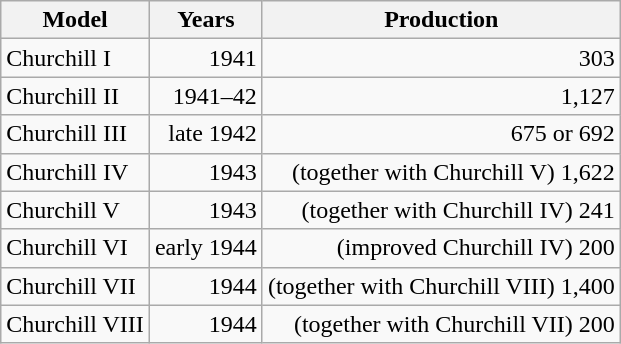<table class="wikitable" style="text-align:right;">
<tr>
<th>Model</th>
<th>Years</th>
<th>Production</th>
</tr>
<tr>
<td align=left>Churchill I</td>
<td>1941</td>
<td>303</td>
</tr>
<tr>
<td align=left>Churchill II</td>
<td>1941–42</td>
<td>1,127</td>
</tr>
<tr>
<td align=left>Churchill III</td>
<td>late 1942</td>
<td>675 or 692</td>
</tr>
<tr>
<td align=left>Churchill IV</td>
<td>1943</td>
<td>(together with Churchill V) 1,622</td>
</tr>
<tr>
<td align=left>Churchill V</td>
<td>1943</td>
<td>(together with Churchill IV) 241</td>
</tr>
<tr>
<td align=left>Churchill VI</td>
<td>early 1944</td>
<td>(improved Churchill IV) 200</td>
</tr>
<tr>
<td align=left>Churchill VII</td>
<td>1944</td>
<td>(together with Churchill VIII) 1,400</td>
</tr>
<tr>
<td align=left>Churchill VIII</td>
<td>1944</td>
<td>(together with Churchill VII) 200</td>
</tr>
</table>
